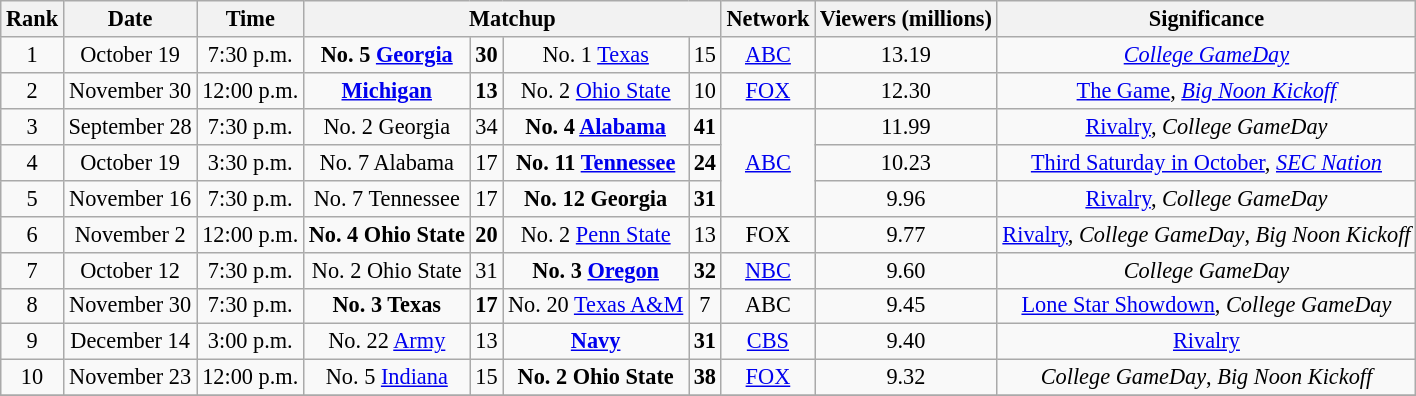<table class="wikitable" style="font-size: 93%; text-align:center;">
<tr>
<th>Rank</th>
<th>Date</th>
<th>Time</th>
<th ! colspan=4>Matchup</th>
<th>Network</th>
<th>Viewers (millions)</th>
<th>Significance</th>
</tr>
<tr>
<td>1</td>
<td>October 19</td>
<td>7:30 p.m.</td>
<td><strong>No. 5 <a href='#'>Georgia</a></strong></td>
<td><strong>30</strong></td>
<td>No. 1 <a href='#'>Texas</a></td>
<td>15</td>
<td><a href='#'>ABC</a></td>
<td>13.19</td>
<td><em><a href='#'>College GameDay</a></em></td>
</tr>
<tr>
<td>2</td>
<td>November 30</td>
<td>12:00 p.m.</td>
<td><strong><a href='#'>Michigan</a></strong></td>
<td><strong>13</strong></td>
<td>No. 2 <a href='#'>Ohio State</a></td>
<td>10</td>
<td><a href='#'>FOX</a></td>
<td>12.30</td>
<td><a href='#'>The Game</a>, <em><a href='#'>Big Noon Kickoff</a></em></td>
</tr>
<tr>
<td>3</td>
<td>September 28</td>
<td>7:30 p.m.</td>
<td>No. 2 Georgia</td>
<td>34</td>
<td><strong>No. 4 <a href='#'>Alabama</a></strong></td>
<td><strong>41</strong></td>
<td rowspan="3"><a href='#'>ABC</a></td>
<td>11.99</td>
<td><a href='#'>Rivalry</a>, <em>College GameDay</em></td>
</tr>
<tr>
<td>4</td>
<td>October 19</td>
<td>3:30 p.m.</td>
<td>No. 7 Alabama</td>
<td>17</td>
<td><strong>No. 11 <a href='#'>Tennessee</a></strong></td>
<td><strong>24</strong></td>
<td>10.23</td>
<td><a href='#'>Third Saturday in October</a>, <em><a href='#'>SEC Nation</a></em></td>
</tr>
<tr>
<td>5</td>
<td>November 16</td>
<td>7:30 p.m.</td>
<td>No. 7 Tennessee</td>
<td>17</td>
<td><strong>No. 12 Georgia</strong></td>
<td><strong>31</strong></td>
<td>9.96</td>
<td><a href='#'>Rivalry</a>, <em>College GameDay</em></td>
</tr>
<tr>
<td>6</td>
<td>November 2</td>
<td>12:00 p.m.</td>
<td><strong>No. 4 Ohio State</strong></td>
<td><strong>20</strong></td>
<td>No. 2 <a href='#'>Penn State</a></td>
<td>13</td>
<td>FOX</td>
<td>9.77</td>
<td><a href='#'>Rivalry</a>, <em>College GameDay</em>, <em>Big Noon Kickoff</em></td>
</tr>
<tr>
<td>7</td>
<td>October 12</td>
<td>7:30 p.m.</td>
<td>No. 2 Ohio State</td>
<td>31</td>
<td><strong>No. 3 <a href='#'>Oregon</a></strong></td>
<td><strong>32</strong></td>
<td><a href='#'>NBC</a></td>
<td>9.60</td>
<td><em>College GameDay</em></td>
</tr>
<tr>
<td>8</td>
<td>November 30</td>
<td>7:30 p.m.</td>
<td><strong>No. 3 Texas</strong></td>
<td><strong>17</strong></td>
<td>No. 20 <a href='#'>Texas A&M</a></td>
<td>7</td>
<td>ABC</td>
<td>9.45</td>
<td><a href='#'>Lone Star Showdown</a>, <em>College GameDay</em></td>
</tr>
<tr>
<td>9</td>
<td>December 14</td>
<td>3:00 p.m.</td>
<td>No. 22 <a href='#'>Army</a></td>
<td>13</td>
<td><strong><a href='#'>Navy</a></strong></td>
<td><strong>31</strong></td>
<td><a href='#'>CBS</a></td>
<td>9.40</td>
<td><a href='#'>Rivalry</a></td>
</tr>
<tr>
<td>10</td>
<td>November 23</td>
<td>12:00 p.m.</td>
<td>No. 5 <a href='#'>Indiana</a></td>
<td>15</td>
<td><strong>No. 2 Ohio State</strong></td>
<td><strong>38</strong></td>
<td><a href='#'>FOX</a></td>
<td>9.32</td>
<td><em>College GameDay</em>, <em>Big Noon Kickoff</em></td>
</tr>
<tr>
</tr>
</table>
